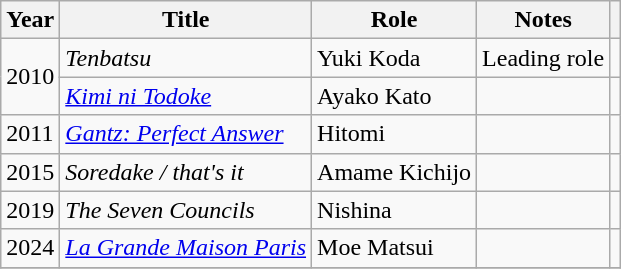<table class="wikitable sortable">
<tr>
<th>Year</th>
<th>Title</th>
<th>Role</th>
<th class="unsortable">Notes</th>
<th class="unsortable"></th>
</tr>
<tr>
<td rowspan=2>2010</td>
<td><em>Tenbatsu</em></td>
<td>Yuki Koda</td>
<td>Leading role</td>
<td></td>
</tr>
<tr>
<td><em><a href='#'>Kimi ni Todoke</a></em></td>
<td>Ayako Kato</td>
<td></td>
<td></td>
</tr>
<tr>
<td>2011</td>
<td><em><a href='#'>Gantz: Perfect Answer</a></em></td>
<td>Hitomi</td>
<td></td>
<td></td>
</tr>
<tr>
<td>2015</td>
<td><em>Soredake / that's it</em></td>
<td>Amame Kichijo</td>
<td></td>
<td></td>
</tr>
<tr>
<td>2019</td>
<td><em>The Seven Councils</em></td>
<td>Nishina</td>
<td></td>
<td></td>
</tr>
<tr>
<td>2024</td>
<td><em><a href='#'>La Grande Maison Paris</a></em></td>
<td>Moe Matsui</td>
<td></td>
<td></td>
</tr>
<tr>
</tr>
</table>
